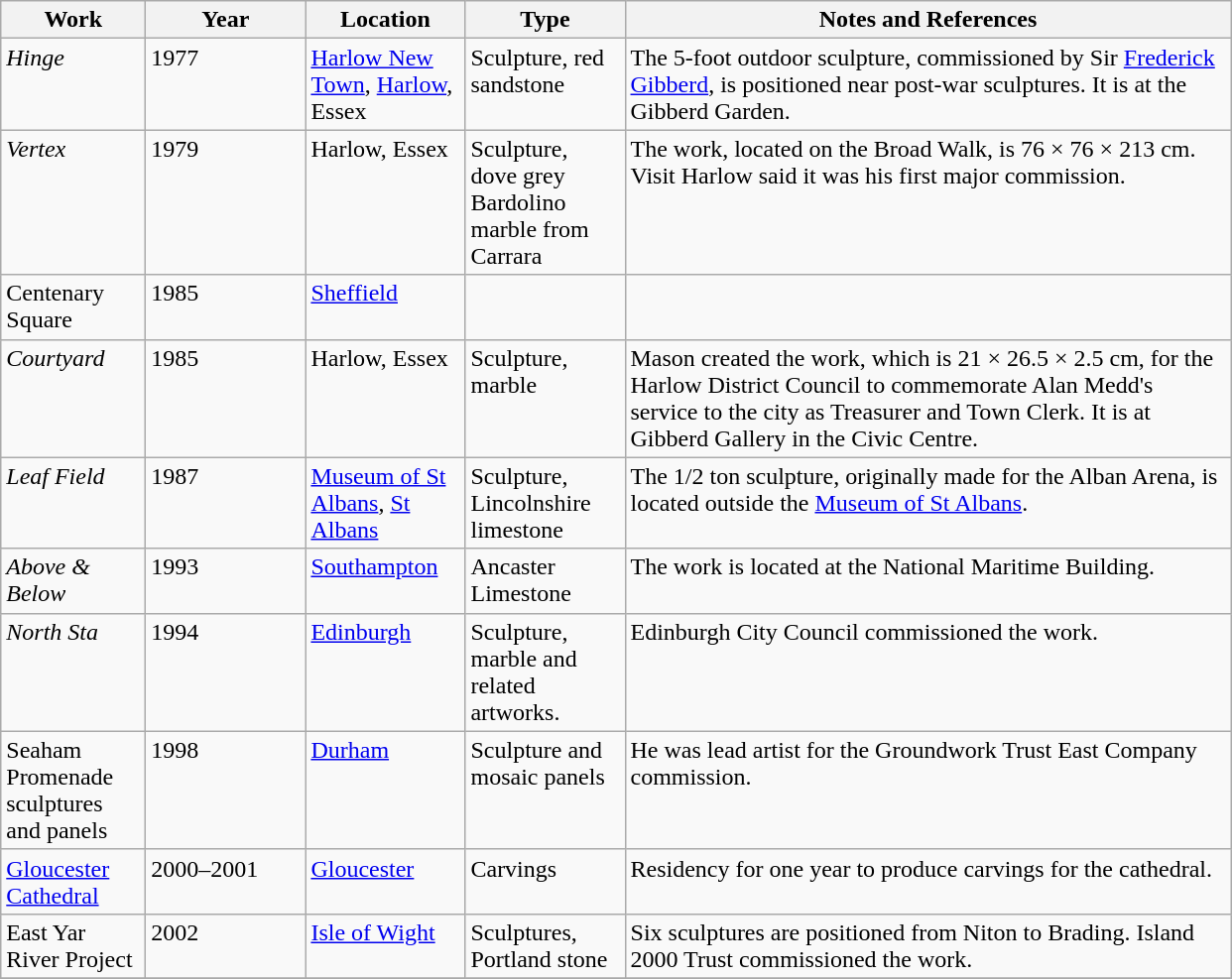<table class="wikitable sortable">
<tr>
<th style="width:90px">Work</th>
<th style="width:100px">Year</th>
<th style="width:100px">Location</th>
<th style="width:100px">Type</th>
<th style="width:400px" class="unsortable">Notes and References</th>
</tr>
<tr valign="top">
<td><em>Hinge</em></td>
<td>1977</td>
<td><a href='#'>Harlow New Town</a>, <a href='#'>Harlow</a>, Essex</td>
<td>Sculpture, red sandstone</td>
<td>The 5-foot outdoor sculpture, commissioned by Sir <a href='#'>Frederick Gibberd</a>, is positioned near post-war sculptures. It is at the Gibberd Garden.</td>
</tr>
<tr valign="top">
<td><em>Vertex</em></td>
<td>1979</td>
<td>Harlow, Essex</td>
<td>Sculpture, dove grey Bardolino marble from Carrara</td>
<td>The work, located on the Broad Walk, is 76 × 76 × 213 cm. Visit Harlow said it was his first major commission.</td>
</tr>
<tr valign="top">
<td>Centenary Square</td>
<td>1985</td>
<td><a href='#'>Sheffield</a></td>
<td></td>
<td></td>
</tr>
<tr valign="top">
<td><em>Courtyard</em></td>
<td>1985</td>
<td>Harlow, Essex</td>
<td>Sculpture, marble</td>
<td>Mason created the work, which is 21 × 26.5 × 2.5 cm, for the Harlow District Council to commemorate Alan Medd's service to the city as Treasurer and Town Clerk. It is at Gibberd Gallery in the Civic Centre.</td>
</tr>
<tr valign="top">
<td><em>Leaf Field</em></td>
<td>1987</td>
<td><a href='#'>Museum of St Albans</a>, <a href='#'>St Albans</a></td>
<td>Sculpture, Lincolnshire limestone</td>
<td>The 1/2 ton sculpture, originally made for the Alban Arena, is located outside the <a href='#'>Museum of St Albans</a>.</td>
</tr>
<tr valign="top">
<td><em>Above & Below</em></td>
<td>1993</td>
<td><a href='#'>Southampton</a></td>
<td>Ancaster Limestone</td>
<td>The work is located at the National Maritime Building.</td>
</tr>
<tr valign="top">
<td><em>North Sta</em></td>
<td>1994</td>
<td><a href='#'>Edinburgh</a></td>
<td>Sculpture, marble and related artworks.</td>
<td>Edinburgh City Council commissioned the work.</td>
</tr>
<tr valign="top">
<td>Seaham Promenade sculptures and panels</td>
<td>1998</td>
<td><a href='#'>Durham</a></td>
<td>Sculpture and mosaic panels</td>
<td>He was lead artist for the Groundwork Trust East Company commission.</td>
</tr>
<tr valign="top">
<td><a href='#'>Gloucester Cathedral</a></td>
<td>2000–2001</td>
<td><a href='#'>Gloucester</a></td>
<td>Carvings</td>
<td>Residency for one year to produce carvings for the cathedral.</td>
</tr>
<tr valign="top">
<td>East Yar River Project</td>
<td>2002</td>
<td><a href='#'>Isle of Wight</a></td>
<td>Sculptures, Portland stone</td>
<td>Six sculptures are positioned from Niton to Brading. Island 2000 Trust commissioned the work.</td>
</tr>
<tr>
</tr>
</table>
